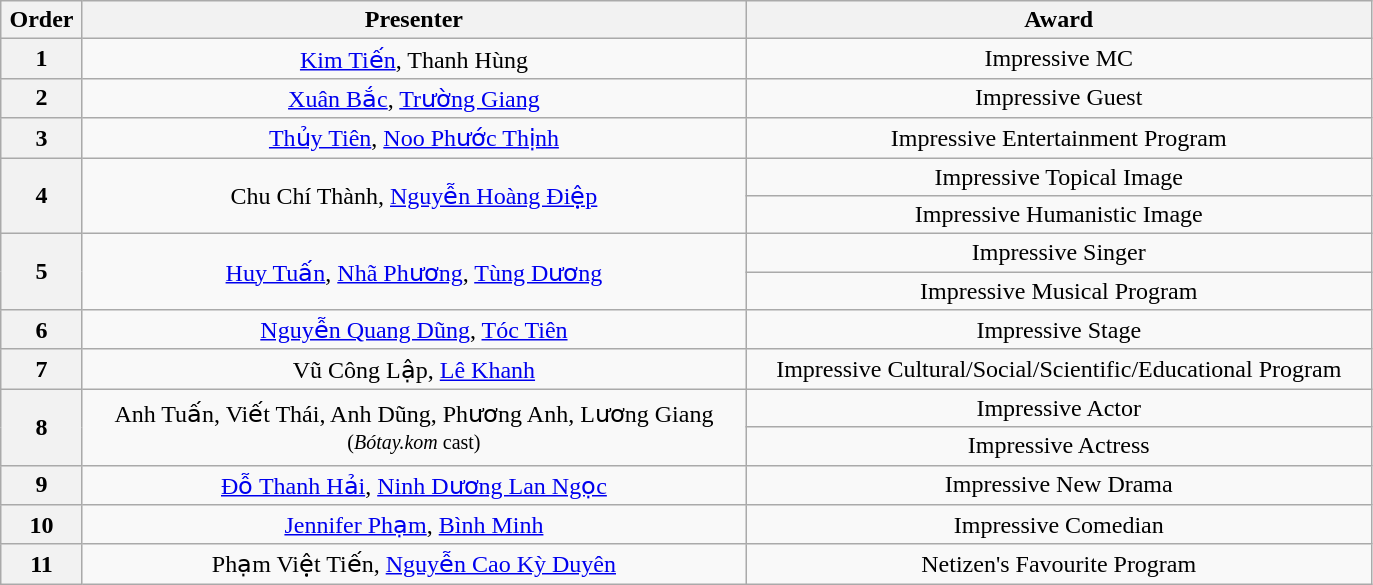<table class="wikitable" style="text-align:center; width:72.4%;">
<tr>
<th>Order</th>
<th>Presenter</th>
<th>Award</th>
</tr>
<tr>
<th>1</th>
<td><a href='#'>Kim Tiến</a>, Thanh Hùng</td>
<td>Impressive MC</td>
</tr>
<tr>
<th>2</th>
<td><a href='#'>Xuân Bắc</a>, <a href='#'>Trường Giang</a></td>
<td>Impressive Guest</td>
</tr>
<tr>
<th>3</th>
<td><a href='#'>Thủy Tiên</a>, <a href='#'>Noo Phước Thịnh</a></td>
<td>Impressive Entertainment Program</td>
</tr>
<tr>
<th rowspan="2">4</th>
<td rowspan="2">Chu Chí Thành, <a href='#'>Nguyễn Hoàng Điệp</a></td>
<td>Impressive Topical Image</td>
</tr>
<tr>
<td>Impressive Humanistic Image</td>
</tr>
<tr>
<th rowspan="2">5</th>
<td rowspan="2"><a href='#'>Huy Tuấn</a>, <a href='#'>Nhã Phương</a>, <a href='#'>Tùng Dương</a></td>
<td>Impressive Singer</td>
</tr>
<tr>
<td>Impressive Musical Program</td>
</tr>
<tr>
<th>6</th>
<td><a href='#'>Nguyễn Quang Dũng</a>, <a href='#'>Tóc Tiên</a></td>
<td>Impressive Stage</td>
</tr>
<tr>
<th>7</th>
<td>Vũ Công Lập, <a href='#'>Lê Khanh</a></td>
<td>Impressive Cultural/Social/Scientific/Educational Program</td>
</tr>
<tr>
<th rowspan="2">8</th>
<td rowspan="2">Anh Tuấn, Viết Thái, Anh Dũng, Phương Anh, Lương Giang <br><small>(<em>Bótay.kom</em> cast)</small></td>
<td>Impressive Actor</td>
</tr>
<tr>
<td>Impressive Actress</td>
</tr>
<tr>
<th>9</th>
<td><a href='#'>Đỗ Thanh Hải</a>, <a href='#'>Ninh Dương Lan Ngọc</a></td>
<td>Impressive New Drama</td>
</tr>
<tr>
<th>10</th>
<td><a href='#'>Jennifer Phạm</a>, <a href='#'>Bình Minh</a></td>
<td>Impressive Comedian</td>
</tr>
<tr>
<th>11</th>
<td>Phạm Việt Tiến, <a href='#'>Nguyễn Cao Kỳ Duyên</a></td>
<td>Netizen's Favourite Program</td>
</tr>
</table>
